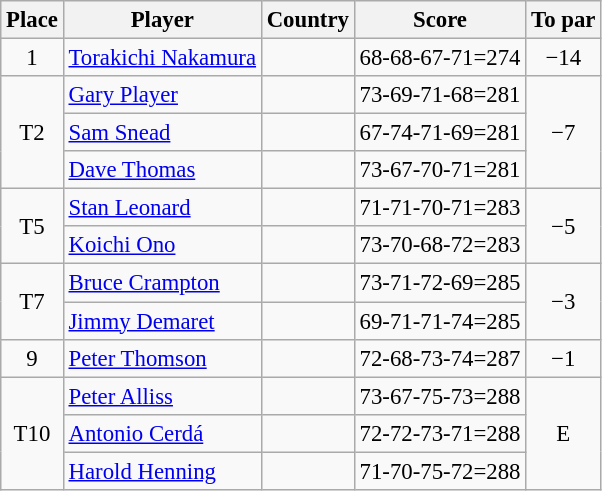<table class="wikitable" style="font-size:95%;">
<tr>
<th>Place</th>
<th>Player</th>
<th>Country</th>
<th>Score</th>
<th>To par</th>
</tr>
<tr>
<td align=center>1</td>
<td><a href='#'>Torakichi Nakamura</a></td>
<td></td>
<td>68-68-67-71=274</td>
<td align=center>−14</td>
</tr>
<tr>
<td align=center rowspan=3>T2</td>
<td><a href='#'>Gary Player</a></td>
<td></td>
<td>73-69-71-68=281</td>
<td align=center rowspan=3>−7</td>
</tr>
<tr>
<td><a href='#'>Sam Snead</a></td>
<td></td>
<td>67-74-71-69=281</td>
</tr>
<tr>
<td><a href='#'>Dave Thomas</a></td>
<td></td>
<td>73-67-70-71=281</td>
</tr>
<tr>
<td align=center rowspan=2>T5</td>
<td><a href='#'>Stan Leonard</a></td>
<td></td>
<td>71-71-70-71=283</td>
<td align=center rowspan=2>−5</td>
</tr>
<tr>
<td><a href='#'>Koichi Ono</a></td>
<td></td>
<td>73-70-68-72=283</td>
</tr>
<tr>
<td rowspan=2 align=center>T7</td>
<td><a href='#'>Bruce Crampton</a></td>
<td></td>
<td>73-71-72-69=285</td>
<td rowspan=2 align=center>−3</td>
</tr>
<tr>
<td><a href='#'>Jimmy Demaret</a></td>
<td></td>
<td>69-71-71-74=285</td>
</tr>
<tr>
<td align=center>9</td>
<td><a href='#'>Peter Thomson</a></td>
<td></td>
<td>72-68-73-74=287</td>
<td align=center>−1</td>
</tr>
<tr>
<td rowspan=3 align=center>T10</td>
<td><a href='#'>Peter Alliss</a></td>
<td></td>
<td>73-67-75-73=288</td>
<td rowspan=3 align=center>E</td>
</tr>
<tr>
<td><a href='#'>Antonio Cerdá</a></td>
<td></td>
<td>72-72-73-71=288</td>
</tr>
<tr>
<td><a href='#'>Harold Henning</a></td>
<td></td>
<td>71-70-75-72=288</td>
</tr>
</table>
